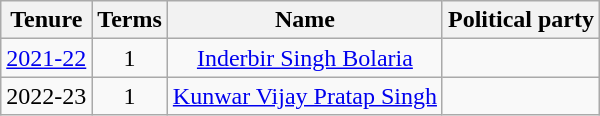<table class="wikitable sortable">
<tr>
<th>Tenure</th>
<th>Terms</th>
<th>Name</th>
<th colspan="2">Political party</th>
</tr>
<tr align="center">
<td><a href='#'>2021-22</a></td>
<td>1</td>
<td><a href='#'>Inderbir Singh Bolaria</a></td>
<td></td>
</tr>
<tr align="center">
<td>2022-23</td>
<td>1</td>
<td><a href='#'>Kunwar Vijay Pratap Singh</a></td>
<td></td>
</tr>
</table>
